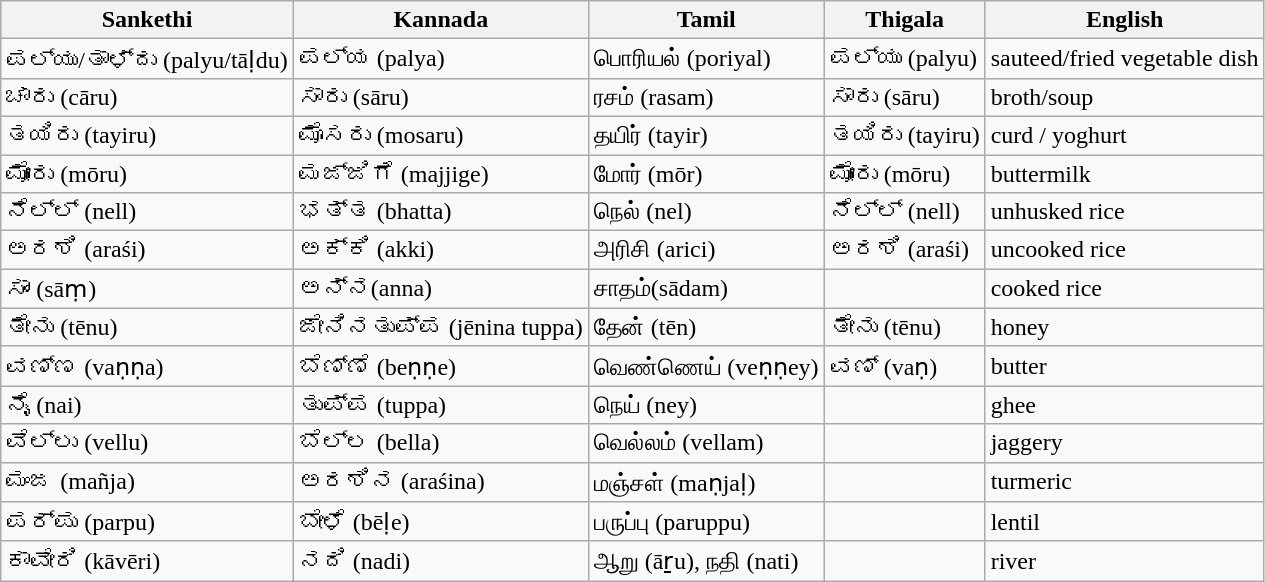<table class="wikitable">
<tr>
<th>Sankethi</th>
<th>Kannada</th>
<th>Tamil</th>
<th>Thigala</th>
<th>English</th>
</tr>
<tr>
<td>ಪಲ್ಯು/ತಾಳ್ದು (palyu/tāḷdu)</td>
<td>ಪಲ್ಯ (palya)</td>
<td>பொரியல் (poriyal)</td>
<td>ಪಲ್ಯು (palyu)</td>
<td>sauteed/fried vegetable dish</td>
</tr>
<tr>
<td>ಚಾರು (cāru)</td>
<td>ಸಾರು (sāru)</td>
<td>ரசம் (rasam)</td>
<td>ಸಾರು (sāru)</td>
<td>broth/soup</td>
</tr>
<tr>
<td>ತಯಿರು (tayiru)</td>
<td>ಮೊಸರು (mosaru)</td>
<td>தயிர் (tayir)</td>
<td>ತಯಿರು (tayiru)</td>
<td>curd / yoghurt</td>
</tr>
<tr>
<td>ಮೋರು (mōru)</td>
<td>ಮಜ್ಜಿಗೆ (majjige)</td>
<td>மோர் (mōr)</td>
<td>ಮೋರು (mōru)</td>
<td>buttermilk</td>
</tr>
<tr>
<td>ನೆಲ್ಲ್ (nell)</td>
<td>ಭತ್ತ (bhatta)</td>
<td>நெல் (nel)</td>
<td>ನೆಲ್ಲ್ (nell)</td>
<td>unhusked rice</td>
</tr>
<tr>
<td>ಅರಶಿ (araśi)</td>
<td>ಅಕ್ಕಿ (akki)</td>
<td>அரிசி (arici)</td>
<td>ಅರಶಿ (araśi)</td>
<td>uncooked rice</td>
</tr>
<tr>
<td>ಸಾಂ (sāṃ)</td>
<td>ಅನ್ನ(anna)</td>
<td>சாதம்(sādam)</td>
<td></td>
<td>cooked rice</td>
</tr>
<tr>
<td>ತೇನು (tēnu)</td>
<td>ಜೇನಿನತುಪ್ಪ (jēnina tuppa)</td>
<td>தேன் (tēn)</td>
<td>ತೇನು (tēnu)</td>
<td>honey</td>
</tr>
<tr>
<td>ವಣ್ಣ (vaṇṇa)</td>
<td>ಬೆಣ್ಣೆ (beṇṇe)</td>
<td>வெண்ணெய் (veṇṇey)</td>
<td>ವಣ್ (vaṇ)</td>
<td>butter</td>
</tr>
<tr>
<td>ನೈ (nai)</td>
<td>ತುಪ್ಪ (tuppa)</td>
<td>நெய் (ney)</td>
<td></td>
<td>ghee</td>
</tr>
<tr>
<td>ವೆಲ್ಲು (vellu)</td>
<td>ಬೆಲ್ಲ (bella)</td>
<td>வெல்லம் (vellam)</td>
<td></td>
<td>jaggery</td>
</tr>
<tr>
<td>ಮಂಜ (mañja)</td>
<td>ಅರಶಿನ (araśina)</td>
<td>மஞ்சள் (maṇjaḷ)</td>
<td></td>
<td>turmeric</td>
</tr>
<tr>
<td>ಪರ್ಪು (parpu)</td>
<td>ಬೇಳೆ (bēḷe)</td>
<td>பருப்பு (paruppu)</td>
<td></td>
<td>lentil</td>
</tr>
<tr>
<td>ಕಾವೇರಿ (kāvēri)</td>
<td>ನದಿ (nadi)</td>
<td>ஆறு (āṟu), நதி (nati)</td>
<td></td>
<td>river</td>
</tr>
</table>
